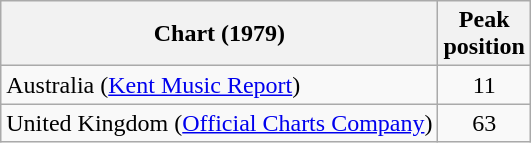<table class="wikitable">
<tr>
<th>Chart (1979)</th>
<th>Peak<br>position</th>
</tr>
<tr>
<td>Australia (<a href='#'>Kent Music Report</a>)</td>
<td style="text-align:center;">11</td>
</tr>
<tr>
<td>United Kingdom (<a href='#'>Official Charts Company</a>)</td>
<td style="text-align:center;">63</td>
</tr>
</table>
